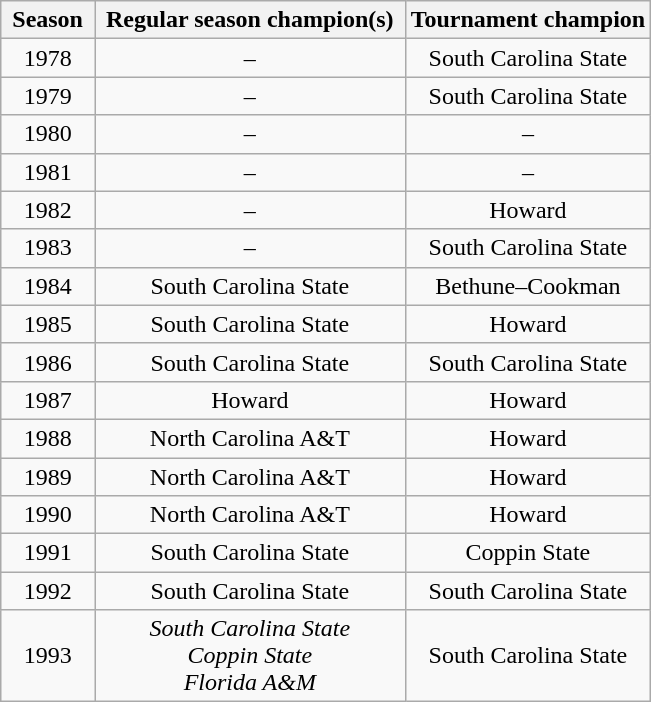<table class="wikitable"  style="text-align: center;">
<tr>
<th> Season </th>
<th> Regular season champion(s) </th>
<th>Tournament champion</th>
</tr>
<tr>
<td>1978</td>
<td>–</td>
<td>South Carolina State</td>
</tr>
<tr>
<td>1979</td>
<td>–</td>
<td>South Carolina State</td>
</tr>
<tr>
<td>1980</td>
<td>–</td>
<td>–</td>
</tr>
<tr>
<td>1981</td>
<td>–</td>
<td>–</td>
</tr>
<tr>
<td>1982</td>
<td>–</td>
<td>Howard</td>
</tr>
<tr>
<td>1983</td>
<td>–</td>
<td>South Carolina State</td>
</tr>
<tr>
<td>1984</td>
<td>South Carolina State</td>
<td>Bethune–Cookman</td>
</tr>
<tr>
<td>1985</td>
<td>South Carolina State</td>
<td>Howard</td>
</tr>
<tr>
<td>1986</td>
<td>South Carolina State</td>
<td>South Carolina State</td>
</tr>
<tr>
<td>1987</td>
<td>Howard</td>
<td>Howard</td>
</tr>
<tr>
<td>1988</td>
<td>North Carolina A&T</td>
<td>Howard</td>
</tr>
<tr>
<td>1989</td>
<td>North Carolina A&T</td>
<td>Howard</td>
</tr>
<tr>
<td>1990</td>
<td>North Carolina A&T</td>
<td>Howard</td>
</tr>
<tr>
<td>1991</td>
<td>South Carolina State</td>
<td>Coppin State</td>
</tr>
<tr>
<td>1992</td>
<td>South Carolina State</td>
<td>South Carolina State</td>
</tr>
<tr>
<td>1993</td>
<td><em>South Carolina State<br>Coppin State<br>Florida A&M</em></td>
<td>South Carolina State</td>
</tr>
</table>
